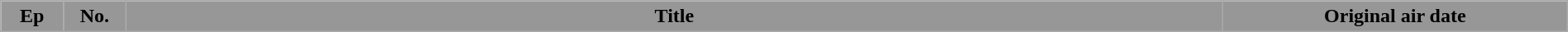<table class="wikitable plainrowheaders" style="width:100%; background:#FFF;">
<tr>
<th style="background:#979797; width:4%;">Ep</th>
<th style="background:#979797; width:4%;">No.</th>
<th style="background:#979797;">Title</th>
<th style="background:#979797; width:22%;">Original air date<br>











</th>
</tr>
</table>
